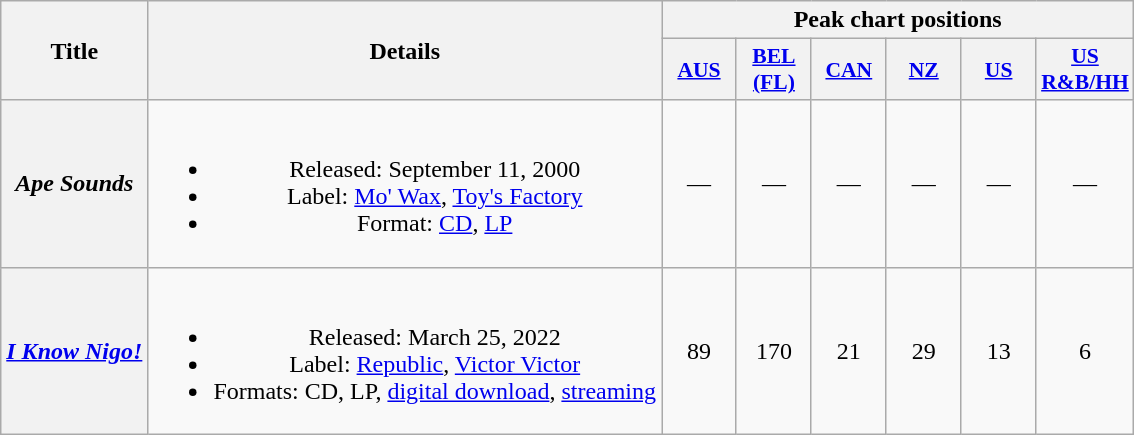<table class="wikitable plainrowheaders" style="text-align:center;">
<tr>
<th scope="col" rowspan="2">Title</th>
<th scope="col" rowspan="2">Details</th>
<th scope="col" colspan="6">Peak chart positions</th>
</tr>
<tr>
<th scope="col" style="width:3em;font-size:90%;"><a href='#'>AUS</a><br></th>
<th scope="col" style="width:3em;font-size:90%;"><a href='#'>BEL<br>(FL)</a><br></th>
<th scope="col" style="width:3em;font-size:90%;"><a href='#'>CAN</a><br></th>
<th scope="col" style="width:3em;font-size:90%;"><a href='#'>NZ</a><br></th>
<th scope="col" style="width:3em;font-size:90%;"><a href='#'>US</a><br></th>
<th scope="col" style="width:3em;font-size:90%;"><a href='#'>US<br>R&B/HH</a><br></th>
</tr>
<tr>
<th scope="row"><em>Ape Sounds</em></th>
<td><br><ul><li>Released: September 11, 2000</li><li>Label: <a href='#'>Mo' Wax</a>, <a href='#'>Toy's Factory</a></li><li>Format: <a href='#'>CD</a>, <a href='#'>LP</a></li></ul></td>
<td>—</td>
<td>—</td>
<td>—</td>
<td>—</td>
<td>—</td>
<td>—</td>
</tr>
<tr>
<th scope="row"><em><a href='#'>I Know Nigo!</a></em></th>
<td><br><ul><li>Released: March 25, 2022</li><li>Label: <a href='#'>Republic</a>, <a href='#'>Victor Victor</a></li><li>Formats: CD, LP, <a href='#'>digital download</a>, <a href='#'>streaming</a></li></ul></td>
<td>89</td>
<td>170</td>
<td>21</td>
<td>29</td>
<td>13</td>
<td>6</td>
</tr>
</table>
